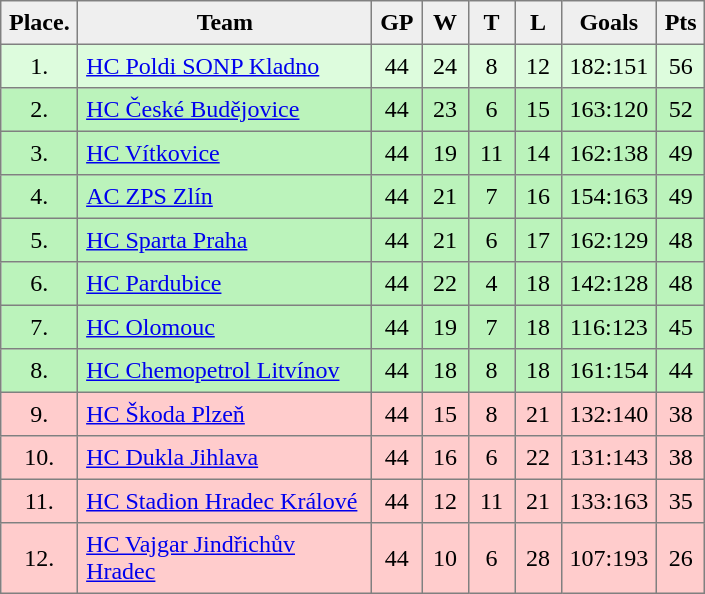<table style=border-collapse:collapse border=1 cellspacing=0 cellpadding=5>
<tr align=center bgcolor=#efefef>
<th width="20">Place.</th>
<th width="185">Team</th>
<th width="20">GP</th>
<th width="20">W</th>
<th width="20">T</th>
<th width="20">L</th>
<th width="40">Goals</th>
<th width="20">Pts</th>
</tr>
<tr style="text-align:center;background:#DDFCDD">
<td>1.</td>
<td align="left"><a href='#'>HC Poldi SONP Kladno</a></td>
<td>44</td>
<td>24</td>
<td>8</td>
<td>12</td>
<td>182:151</td>
<td>56</td>
</tr>
<tr style="text-align:center;background:#BBF3BB">
<td>2.</td>
<td align="left"><a href='#'>HC České Budějovice</a></td>
<td>44</td>
<td>23</td>
<td>6</td>
<td>15</td>
<td>163:120</td>
<td>52</td>
</tr>
<tr style="text-align:center;background:#BBF3BB">
<td>3.</td>
<td align="left"><a href='#'>HC Vítkovice</a></td>
<td>44</td>
<td>19</td>
<td>11</td>
<td>14</td>
<td>162:138</td>
<td>49</td>
</tr>
<tr style="text-align:center;background:#BBF3BB">
<td>4.</td>
<td align="left"><a href='#'>AC ZPS Zlín</a></td>
<td>44</td>
<td>21</td>
<td>7</td>
<td>16</td>
<td>154:163</td>
<td>49</td>
</tr>
<tr style="text-align:center;background:#BBF3BB">
<td>5.</td>
<td align="left"><a href='#'>HC Sparta Praha</a></td>
<td>44</td>
<td>21</td>
<td>6</td>
<td>17</td>
<td>162:129</td>
<td>48</td>
</tr>
<tr style="text-align:center;background:#BBF3BB">
<td>6.</td>
<td align="left"><a href='#'>HC Pardubice</a></td>
<td>44</td>
<td>22</td>
<td>4</td>
<td>18</td>
<td>142:128</td>
<td>48</td>
</tr>
<tr style="text-align:center;background:#BBF3BB">
<td>7.</td>
<td align="left"><a href='#'>HC Olomouc</a></td>
<td>44</td>
<td>19</td>
<td>7</td>
<td>18</td>
<td>116:123</td>
<td>45</td>
</tr>
<tr style="text-align:center;background:#BBF3BB">
<td>8.</td>
<td align="left"><a href='#'>HC Chemopetrol Litvínov</a></td>
<td>44</td>
<td>18</td>
<td>8</td>
<td>18</td>
<td>161:154</td>
<td>44</td>
</tr>
<tr style="text-align:center;background:#FFCCCC">
<td>9.</td>
<td align="left"><a href='#'>HC Škoda Plzeň</a></td>
<td>44</td>
<td>15</td>
<td>8</td>
<td>21</td>
<td>132:140</td>
<td>38</td>
</tr>
<tr style="text-align:center;background:#FFCCCC">
<td>10.</td>
<td align="left"><a href='#'>HC Dukla Jihlava</a></td>
<td>44</td>
<td>16</td>
<td>6</td>
<td>22</td>
<td>131:143</td>
<td>38</td>
</tr>
<tr style="text-align:center;background:#FFCCCC">
<td>11.</td>
<td align="left"><a href='#'>HC Stadion Hradec Králové</a></td>
<td>44</td>
<td>12</td>
<td>11</td>
<td>21</td>
<td>133:163</td>
<td>35</td>
</tr>
<tr style="text-align:center;background:#FFCCCC">
<td>12.</td>
<td align="left"><a href='#'>HC Vajgar Jindřichův Hradec</a></td>
<td>44</td>
<td>10</td>
<td>6</td>
<td>28</td>
<td>107:193</td>
<td>26</td>
</tr>
</table>
